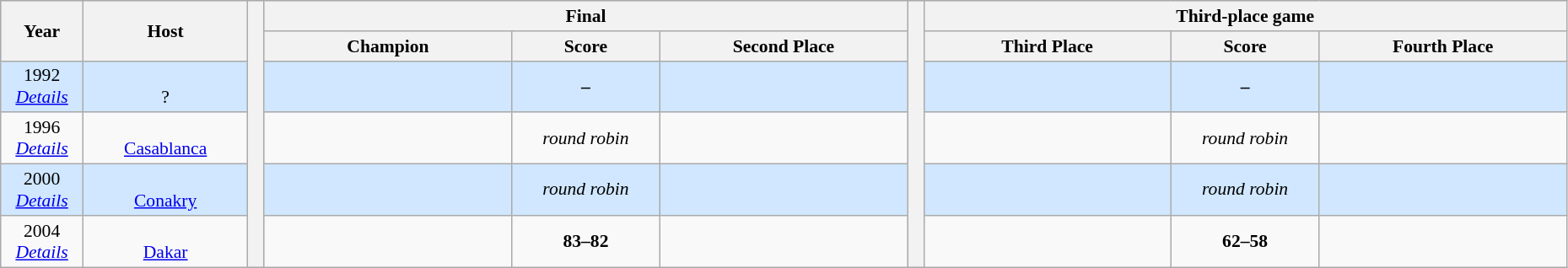<table class="wikitable" style="font-size:90%; width: 98%; text-align: center;">
<tr bgcolor=#C1D8FF>
<th rowspan=2 width=5%>Year</th>
<th rowspan=2 width=10%>Host</th>
<th width=1% rowspan=6 bgcolor=ffffff></th>
<th colspan=3>Final</th>
<th width=1% rowspan=6 bgcolor=ffffff></th>
<th colspan=3>Third-place game</th>
</tr>
<tr bgcolor=#FFD4E4>
<th width=15%>Champion</th>
<th width=9%>Score</th>
<th width=15%>Second Place</th>
<th width=15%>Third Place</th>
<th width=9%>Score</th>
<th width=15%>Fourth Place</th>
</tr>
<tr bgcolor= #D0E7FF>
<td>1992 <br> <em><a href='#'>Details</a></em></td>
<td><br>?</td>
<td><strong></strong></td>
<td><strong> – </strong></td>
<td></td>
<td></td>
<td><strong> – </strong></td>
<td></td>
</tr>
<tr>
<td>1996 <br> <em><a href='#'>Details</a></em></td>
<td><br><a href='#'>Casablanca</a></td>
<td><strong></strong></td>
<td><em> round robin </em></td>
<td></td>
<td></td>
<td><em> round robin </em></td>
<td></td>
</tr>
<tr bgcolor= #D0E7FF>
<td>2000 <br> <em><a href='#'>Details</a></em></td>
<td><br><a href='#'>Conakry</a></td>
<td><strong></strong></td>
<td><em> round robin </em></td>
<td></td>
<td></td>
<td><em> round robin </em></td>
<td></td>
</tr>
<tr>
<td>2004 <br> <em><a href='#'>Details</a></em></td>
<td><br><a href='#'>Dakar</a></td>
<td><strong></strong></td>
<td><strong> 83–82 </strong></td>
<td></td>
<td></td>
<td><strong> 62–58 </strong></td>
<td></td>
</tr>
</table>
